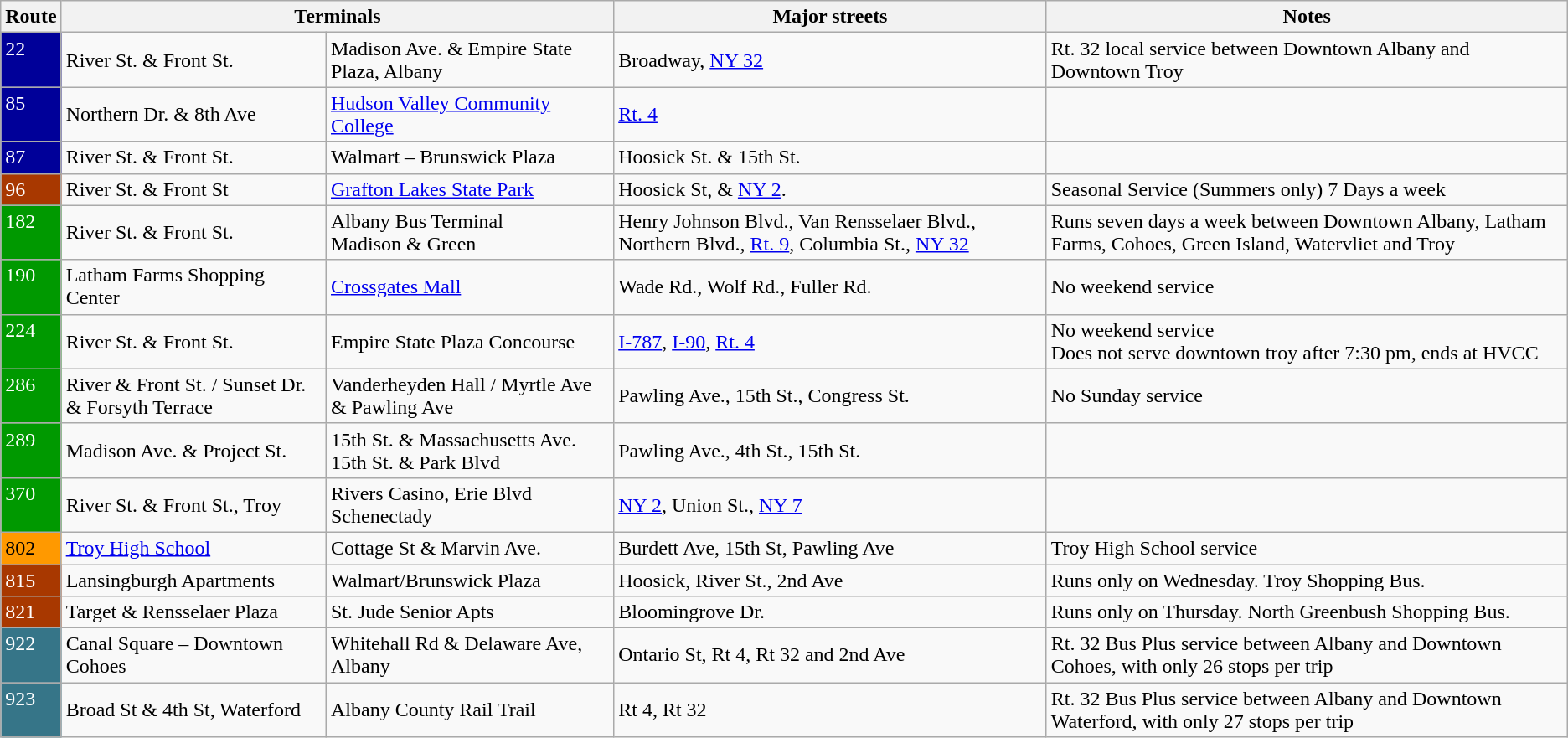<table class=wikitable>
<tr>
<th>Route</th>
<th colspan=2>Terminals</th>
<th>Major streets</th>
<th>Notes</th>
</tr>
<tr>
<td valign=top style="background:#000099;color:white" id=22>22 </td>
<td>River St. & Front St.</td>
<td>Madison Ave. & Empire State Plaza, Albany</td>
<td>Broadway, <a href='#'>NY 32</a></td>
<td>Rt. 32 local service between Downtown Albany and Downtown Troy</td>
</tr>
<tr>
<td valign=top style="background:#000099;color:white" id=85>85 </td>
<td>Northern Dr. & 8th Ave</td>
<td><a href='#'>Hudson Valley Community College</a></td>
<td><a href='#'>Rt. 4</a></td>
<td></td>
</tr>
<tr>
<td valign=top style="background:#000099;color:white" id=87>87 </td>
<td>River St. & Front St.</td>
<td>Walmart – Brunswick Plaza</td>
<td>Hoosick St. & 15th St.</td>
<td></td>
</tr>
<tr>
<td valign=top style="background:#a83800;color:white" Id=96>96 </td>
<td>River St. & Front St</td>
<td><a href='#'>Grafton Lakes State Park</a></td>
<td>Hoosick St, & <a href='#'>NY 2</a>.</td>
<td>Seasonal Service (Summers only) 7 Days a week</td>
</tr>
<tr>
<td valign=top style="background:#009900;color:white" id=182>182</td>
<td>River St. & Front St.</td>
<td>Albany Bus Terminal<br>Madison & Green</td>
<td>Henry Johnson Blvd., Van Rensselaer Blvd., Northern Blvd., <a href='#'>Rt. 9</a>, Columbia St., <a href='#'>NY 32</a></td>
<td>Runs seven days a week between Downtown Albany, Latham Farms, Cohoes, Green Island, Watervliet and Troy</td>
</tr>
<tr>
<td valign=top style="background:#009900;color:white" id=190>190</td>
<td>Latham Farms Shopping Center</td>
<td><a href='#'>Crossgates Mall</a></td>
<td>Wade Rd., Wolf Rd., Fuller Rd.</td>
<td>No weekend service</td>
</tr>
<tr>
<td valign=top style="background:#009900;color:white" id=224>224</td>
<td>River St. & Front St.</td>
<td>Empire State Plaza Concourse</td>
<td><a href='#'>I-787</a>, <a href='#'>I-90</a>, <a href='#'>Rt. 4</a></td>
<td>No weekend service<br>Does not serve downtown troy after 7:30 pm, ends at HVCC</td>
</tr>
<tr>
<td valign=top style="background:#009900;color:white" id=286>286</td>
<td>River & Front St. / Sunset Dr. & Forsyth Terrace</td>
<td>Vanderheyden Hall / Myrtle Ave & Pawling Ave</td>
<td>Pawling Ave., 15th St., Congress St.</td>
<td>No Sunday service</td>
</tr>
<tr>
<td valign=top style="background:#009900;color:white" id=289>289</td>
<td>Madison Ave. & Project St.</td>
<td>15th St. & Massachusetts Ave.<br>15th St. & Park Blvd</td>
<td>Pawling Ave., 4th St., 15th St.</td>
<td></td>
</tr>
<tr>
<td valign=top style="background:#009900;color:white" id=370>370</td>
<td>River St. & Front St., Troy</td>
<td>Rivers Casino, Erie Blvd Schenectady</td>
<td><a href='#'>NY 2</a>, Union St., <a href='#'>NY 7</a></td>
<td></td>
</tr>
<tr>
<td valign=top style="background:#FF9900;color::#000099" id=802>802</td>
<td><a href='#'>Troy High School</a></td>
<td>Cottage St & Marvin Ave.</td>
<td>Burdett Ave, 15th St, Pawling Ave</td>
<td>Troy High School service</td>
</tr>
<tr>
<td valign=top style="background:#a83800;color:white" id=815>815</td>
<td>Lansingburgh Apartments</td>
<td>Walmart/Brunswick Plaza</td>
<td>Hoosick, River St., 2nd Ave</td>
<td>Runs only on Wednesday. Troy Shopping Bus.</td>
</tr>
<tr>
<td valign=top style="background:#a83800;color:white" id=821>821</td>
<td>Target & Rensselaer Plaza</td>
<td>St. Jude Senior Apts</td>
<td>Bloomingrove Dr.</td>
<td>Runs only on Thursday. North Greenbush Shopping Bus.</td>
</tr>
<tr>
<td valign=top style="background:#367588;color:white" id=922>922</td>
<td>Canal Square – Downtown Cohoes</td>
<td>Whitehall Rd & Delaware Ave, Albany</td>
<td>Ontario St, Rt 4, Rt 32 and 2nd Ave</td>
<td>Rt. 32 Bus Plus service between Albany and Downtown Cohoes, with only 26 stops per trip</td>
</tr>
<tr>
<td valign=top style="background:#367588;color:white" id=923>923</td>
<td>Broad St & 4th St, Waterford</td>
<td>Albany County Rail Trail</td>
<td>Rt 4, Rt 32</td>
<td>Rt. 32 Bus Plus service between Albany and Downtown Waterford, with only 27 stops per trip</td>
</tr>
</table>
